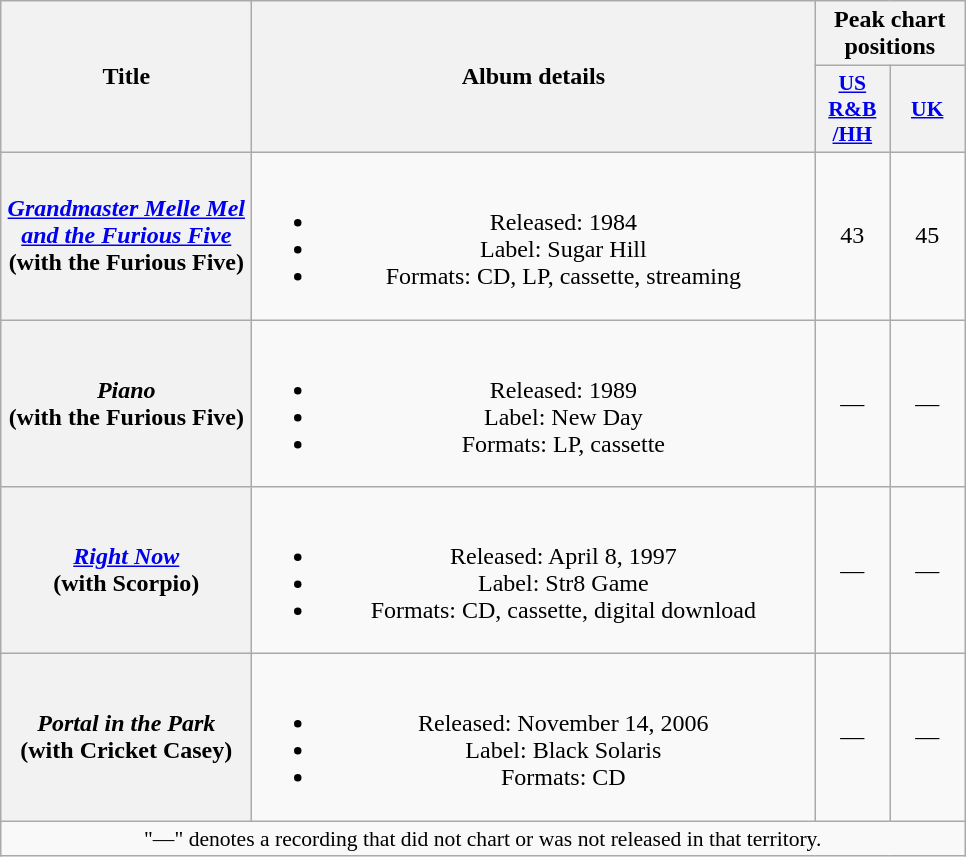<table class="wikitable plainrowheaders" style="text-align:center;">
<tr>
<th scope="col" rowspan="2" style="width:10em;">Title</th>
<th scope="col" rowspan="2" style="width:23em;">Album details</th>
<th scope="col" colspan="2">Peak chart positions</th>
</tr>
<tr>
<th scope="col" style="width:3em;font-size:90%;"><a href='#'>US<br>R&B<br>/HH</a><br></th>
<th scope="col" style="width:3em;font-size:90%;"><a href='#'>UK</a><br></th>
</tr>
<tr>
<th scope="row"><em><a href='#'>Grandmaster Melle Mel and the Furious Five</a></em><br><span>(with the Furious Five)</span></th>
<td><br><ul><li>Released: 1984</li><li>Label: Sugar Hill</li><li>Formats: CD, LP, cassette, streaming</li></ul></td>
<td style="text-align:center;">43</td>
<td style="text-align:center;">45</td>
</tr>
<tr>
<th scope="row"><em>Piano</em><br><span>(with the Furious Five)</span></th>
<td><br><ul><li>Released: 1989</li><li>Label: New Day</li><li>Formats: LP, cassette</li></ul></td>
<td style="text-align:center;">—</td>
<td style="text-align:center;">—</td>
</tr>
<tr>
<th scope="row"><em><a href='#'>Right Now</a></em><br><span>(with Scorpio)</span></th>
<td><br><ul><li>Released: April 8, 1997</li><li>Label: Str8 Game</li><li>Formats: CD, cassette, digital download</li></ul></td>
<td style="text-align:center;">—</td>
<td style="text-align:center;">—</td>
</tr>
<tr>
<th scope="row"><em>Portal in the Park</em><br><span>(with Cricket Casey)</span></th>
<td><br><ul><li>Released: November 14, 2006</li><li>Label: Black Solaris</li><li>Formats: CD</li></ul></td>
<td style="text-align:center;">—</td>
<td style="text-align:center;">—</td>
</tr>
<tr>
<td colspan="15" style="font-size:90%">"—" denotes a recording that did not chart or was not released in that territory.</td>
</tr>
</table>
